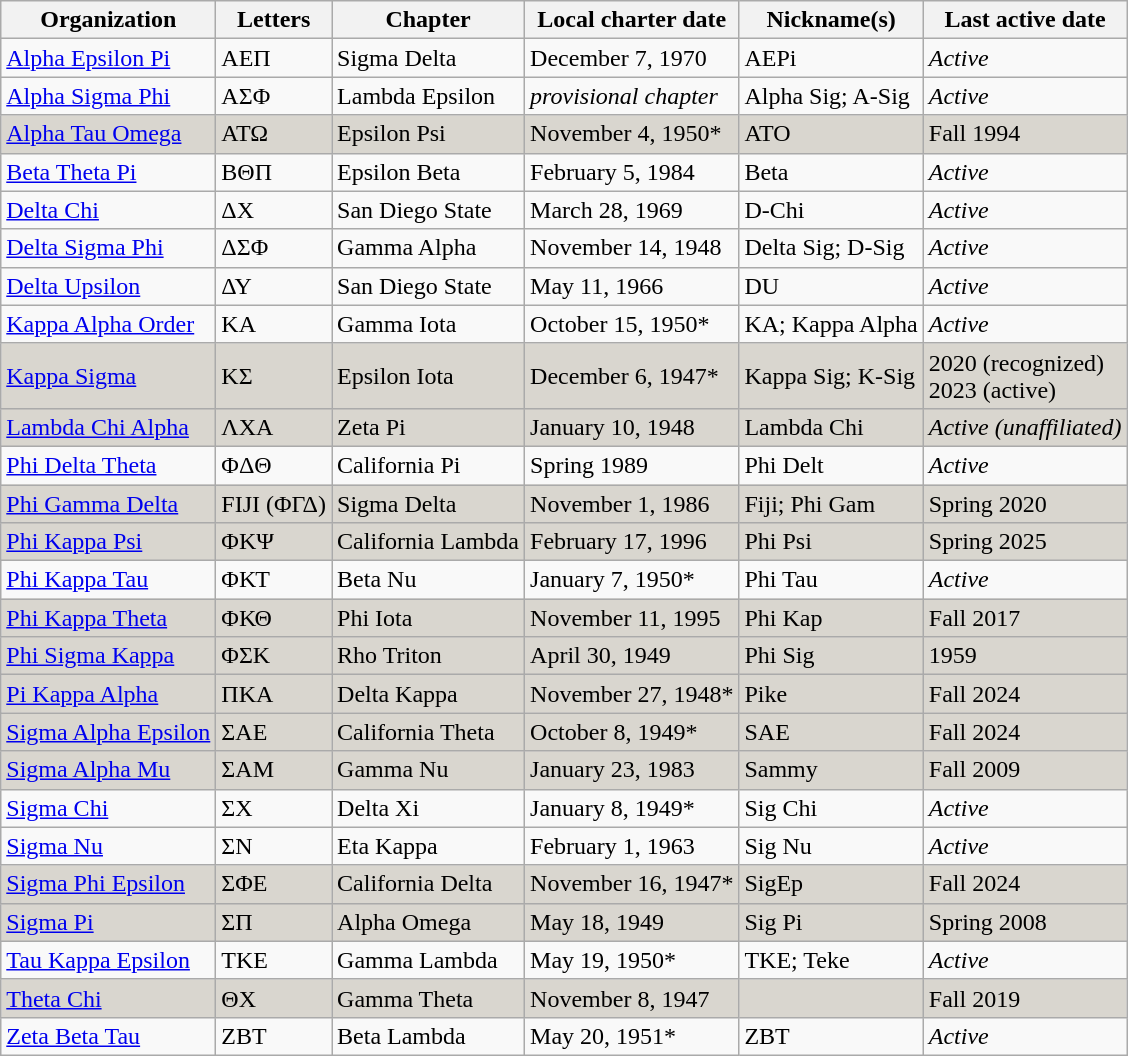<table class="wikitable">
<tr>
<th>Organization</th>
<th>Letters</th>
<th>Chapter</th>
<th>Local charter date</th>
<th>Nickname(s)</th>
<th>Last active date</th>
</tr>
<tr>
<td><a href='#'>Alpha Epsilon Pi</a></td>
<td>ΑΕΠ</td>
<td>Sigma Delta</td>
<td>December 7, 1970</td>
<td>AEPi</td>
<td><em>Active</em></td>
</tr>
<tr>
<td><a href='#'>Alpha Sigma Phi</a></td>
<td>AΣΦ</td>
<td>Lambda Epsilon</td>
<td><em>provisional chapter</em></td>
<td>Alpha Sig; A-Sig</td>
<td><em>Active</em></td>
</tr>
<tr>
<td style="background:#D9D6CF"><a href='#'>Alpha Tau Omega</a></td>
<td style="background:#D9D6CF">ΑΤΩ</td>
<td style="background:#D9D6CF">Epsilon Psi</td>
<td style="background:#D9D6CF">November 4, 1950*</td>
<td style="background:#D9D6CF">ATO</td>
<td style="background:#D9D6CF">Fall 1994</td>
</tr>
<tr>
<td><a href='#'>Beta Theta Pi</a></td>
<td>ΒΘΠ</td>
<td>Epsilon Beta</td>
<td>February 5, 1984</td>
<td>Beta</td>
<td><em>Active</em></td>
</tr>
<tr>
<td><a href='#'>Delta Chi</a></td>
<td>ΔΧ</td>
<td>San Diego State</td>
<td>March 28, 1969</td>
<td>D-Chi</td>
<td><em>Active</em></td>
</tr>
<tr>
<td><a href='#'>Delta Sigma Phi</a></td>
<td>ΔΣΦ</td>
<td>Gamma Alpha</td>
<td>November 14, 1948</td>
<td>Delta Sig; D-Sig</td>
<td><em>Active</em></td>
</tr>
<tr>
<td><a href='#'>Delta Upsilon</a></td>
<td>ΔΥ</td>
<td>San Diego State</td>
<td>May 11, 1966</td>
<td>DU</td>
<td><em>Active</em></td>
</tr>
<tr>
<td><a href='#'>Kappa Alpha Order</a></td>
<td>ΚΑ</td>
<td>Gamma Iota</td>
<td>October 15, 1950*</td>
<td>KA; Kappa Alpha</td>
<td><em>Active</em></td>
</tr>
<tr>
<td style="background:#D9D6CF"><a href='#'>Kappa Sigma</a></td>
<td style="background:#D9D6CF">ΚΣ</td>
<td style="background:#D9D6CF">Epsilon Iota</td>
<td style="background:#D9D6CF">December 6, 1947*</td>
<td style="background:#D9D6CF">Kappa Sig; K-Sig</td>
<td style="background:#D9D6CF">2020 (recognized)<br>2023 (active)</td>
</tr>
<tr>
<td style="background:#D9D6CF"><a href='#'>Lambda Chi Alpha</a></td>
<td style="background:#D9D6CF">ΛΧΑ</td>
<td style="background:#D9D6CF">Zeta Pi</td>
<td style="background:#D9D6CF">January 10, 1948</td>
<td style="background:#D9D6CF">Lambda Chi</td>
<td style="background:#D9D6CF"><em>Active (unaffiliated)</em></td>
</tr>
<tr>
<td><a href='#'>Phi Delta Theta</a></td>
<td>ΦΔΘ</td>
<td>California Pi</td>
<td>Spring 1989</td>
<td>Phi Delt</td>
<td><em>Active</em></td>
</tr>
<tr>
<td style="background:#D9D6CF"><a href='#'>Phi Gamma Delta</a></td>
<td style="background:#D9D6CF">FIJI (ΦΓΔ)</td>
<td style="background:#D9D6CF">Sigma Delta</td>
<td style="background:#D9D6CF">November 1, 1986</td>
<td style="background:#D9D6CF">Fiji; Phi Gam</td>
<td style="background:#D9D6CF">Spring 2020</td>
</tr>
<tr>
<td style="background:#D9D6CF"><a href='#'>Phi Kappa Psi</a></td>
<td style="background:#D9D6CF">ΦΚΨ</td>
<td style="background:#D9D6CF">California Lambda</td>
<td style="background:#D9D6CF">February 17, 1996</td>
<td style="background:#D9D6CF">Phi Psi</td>
<td style="background:#D9D6CF">Spring 2025</td>
</tr>
<tr>
<td><a href='#'>Phi Kappa Tau</a></td>
<td>ΦΚΤ</td>
<td>Beta Nu</td>
<td>January 7, 1950*</td>
<td>Phi Tau</td>
<td><em>Active</em></td>
</tr>
<tr>
<td style="background:#D9D6CF"><a href='#'>Phi Kappa Theta</a></td>
<td style="background:#D9D6CF">ΦΚΘ</td>
<td style="background:#D9D6CF">Phi Iota</td>
<td style="background:#D9D6CF">November 11, 1995</td>
<td style="background:#D9D6CF">Phi Kap</td>
<td style="background:#D9D6CF">Fall 2017</td>
</tr>
<tr>
<td style="background:#D9D6CF"><a href='#'>Phi Sigma Kappa</a></td>
<td style="background:#D9D6CF">ΦΣΚ</td>
<td style="background:#D9D6CF">Rho Triton</td>
<td style="background:#D9D6CF">April 30, 1949</td>
<td style="background:#D9D6CF">Phi Sig</td>
<td style="background:#D9D6CF">1959</td>
</tr>
<tr>
<td style="background:#D9D6CF"><a href='#'>Pi Kappa Alpha</a></td>
<td style="background:#D9D6CF">ΠΚΑ</td>
<td style="background:#D9D6CF">Delta Kappa</td>
<td style="background:#D9D6CF">November 27, 1948*</td>
<td style="background:#D9D6CF">Pike</td>
<td style="background:#D9D6CF">Fall 2024</td>
</tr>
<tr>
<td style="background:#D9D6CF"><a href='#'>Sigma Alpha Epsilon</a></td>
<td style="background:#D9D6CF">ΣΑΕ</td>
<td style="background:#D9D6CF">California Theta</td>
<td style="background:#D9D6CF">October 8, 1949*</td>
<td style="background:#D9D6CF">SAE</td>
<td style="background:#D9D6CF">Fall 2024</td>
</tr>
<tr>
<td style="background:#D9D6CF"><a href='#'>Sigma Alpha Mu</a></td>
<td style="background:#D9D6CF">ΣΑΜ</td>
<td style="background:#D9D6CF">Gamma Nu</td>
<td style="background:#D9D6CF">January 23, 1983</td>
<td style="background:#D9D6CF">Sammy</td>
<td style="background:#D9D6CF">Fall 2009</td>
</tr>
<tr>
<td><a href='#'>Sigma Chi</a></td>
<td>ΣΧ</td>
<td>Delta Xi</td>
<td>January 8, 1949*</td>
<td>Sig Chi</td>
<td><em>Active</em></td>
</tr>
<tr>
<td><a href='#'>Sigma Nu</a></td>
<td>ΣΝ</td>
<td>Eta Kappa</td>
<td>February 1, 1963</td>
<td>Sig Nu</td>
<td><em>Active</em></td>
</tr>
<tr>
<td style="background:#D9D6CF"><a href='#'>Sigma Phi Epsilon</a></td>
<td style="background:#D9D6CF">ΣΦΕ</td>
<td style="background:#D9D6CF">California Delta</td>
<td style="background:#D9D6CF">November 16, 1947*</td>
<td style="background:#D9D6CF">SigEp</td>
<td style="background:#D9D6CF">Fall 2024</td>
</tr>
<tr>
<td style="background:#D9D6CF"><a href='#'>Sigma Pi</a></td>
<td style="background:#D9D6CF">ΣΠ</td>
<td style="background:#D9D6CF">Alpha Omega</td>
<td style="background:#D9D6CF">May 18, 1949</td>
<td style="background:#D9D6CF">Sig Pi</td>
<td style="background:#D9D6CF">Spring 2008</td>
</tr>
<tr>
<td><a href='#'>Tau Kappa Epsilon</a></td>
<td>ΤΚΕ</td>
<td>Gamma Lambda</td>
<td>May 19, 1950*</td>
<td>TKE; Teke</td>
<td><em>Active</em></td>
</tr>
<tr>
<td style="background:#D9D6CF"><a href='#'>Theta Chi</a></td>
<td style="background:#D9D6CF">ΘΧ</td>
<td style="background:#D9D6CF">Gamma Theta</td>
<td style="background:#D9D6CF">November 8, 1947</td>
<td style="background:#D9D6CF"></td>
<td style="background:#D9D6CF">Fall 2019</td>
</tr>
<tr>
<td><a href='#'>Zeta Beta Tau</a></td>
<td>ΖΒΤ</td>
<td>Beta Lambda</td>
<td>May 20, 1951*</td>
<td>ZBT</td>
<td><em>Active</em></td>
</tr>
</table>
